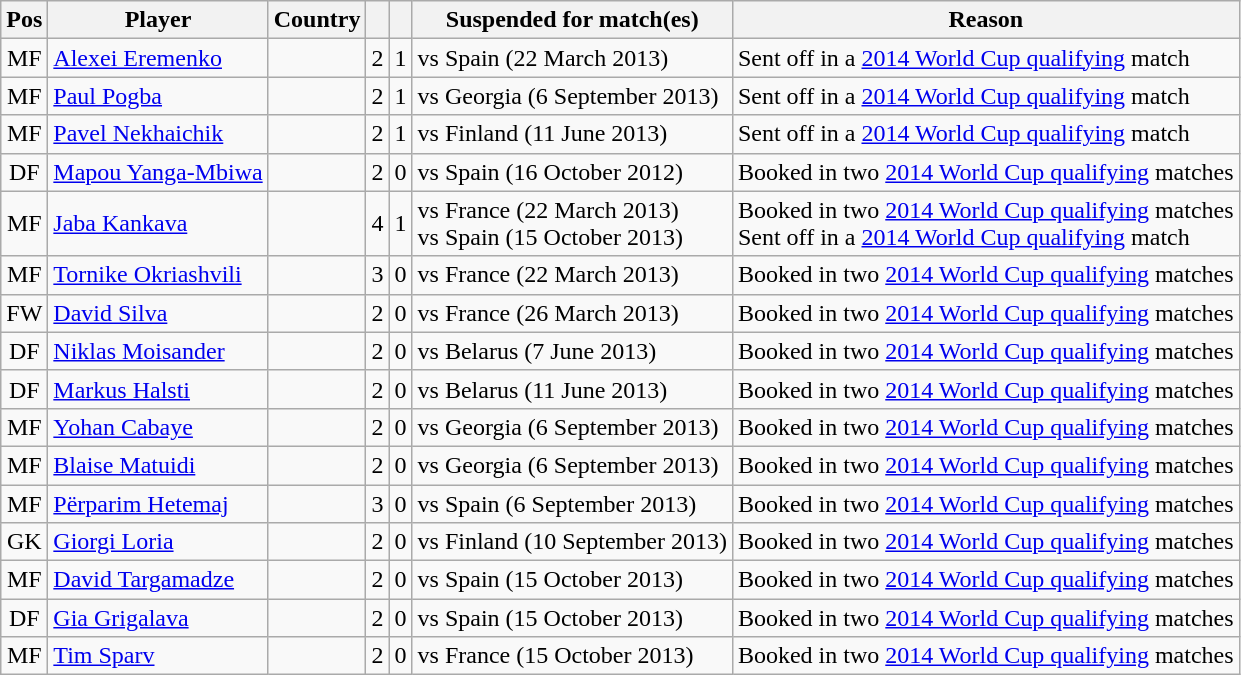<table class="wikitable" style="text-align: center;">
<tr>
<th>Pos</th>
<th>Player</th>
<th>Country</th>
<th></th>
<th></th>
<th>Suspended for match(es)</th>
<th>Reason</th>
</tr>
<tr>
<td>MF</td>
<td align="left"><a href='#'>Alexei Eremenko</a></td>
<td align="left"></td>
<td>2</td>
<td>1</td>
<td align="left">vs Spain (22 March 2013)</td>
<td align="left">Sent off in a <a href='#'>2014 World Cup qualifying</a> match</td>
</tr>
<tr>
<td>MF</td>
<td align="left"><a href='#'>Paul Pogba</a></td>
<td align="left"></td>
<td>2</td>
<td>1</td>
<td align="left">vs Georgia (6 September 2013)</td>
<td align="left">Sent off in a <a href='#'>2014 World Cup qualifying</a> match</td>
</tr>
<tr>
<td>MF</td>
<td align="left"><a href='#'>Pavel Nekhaichik</a></td>
<td align="left"></td>
<td>2</td>
<td>1</td>
<td align="left">vs Finland (11 June 2013)</td>
<td align="left">Sent off in a <a href='#'>2014 World Cup qualifying</a> match</td>
</tr>
<tr>
<td>DF</td>
<td align="left"><a href='#'>Mapou Yanga-Mbiwa</a></td>
<td align="left"></td>
<td>2</td>
<td>0</td>
<td align="left">vs Spain (16 October 2012)</td>
<td align="left">Booked in two <a href='#'>2014 World Cup qualifying</a> matches</td>
</tr>
<tr>
<td>MF</td>
<td align="left"><a href='#'>Jaba Kankava</a></td>
<td align="left"></td>
<td>4</td>
<td>1</td>
<td align="left">vs France (22 March 2013)<br>vs Spain (15 October 2013)</td>
<td align="left">Booked in two <a href='#'>2014 World Cup qualifying</a> matches<br>Sent off in a <a href='#'>2014 World Cup qualifying</a> match</td>
</tr>
<tr>
<td>MF</td>
<td align="left"><a href='#'>Tornike Okriashvili</a></td>
<td align="left"></td>
<td>3</td>
<td>0</td>
<td align="left">vs France (22 March 2013)</td>
<td align="left">Booked in two <a href='#'>2014 World Cup qualifying</a> matches</td>
</tr>
<tr>
<td>FW</td>
<td align="left"><a href='#'>David Silva</a></td>
<td align="left"></td>
<td>2</td>
<td>0</td>
<td align="left">vs France (26 March 2013)</td>
<td align="left">Booked in two <a href='#'>2014 World Cup qualifying</a> matches</td>
</tr>
<tr>
<td>DF</td>
<td align="left"><a href='#'>Niklas Moisander</a></td>
<td align="left"></td>
<td>2</td>
<td>0</td>
<td align="left">vs Belarus (7 June 2013)</td>
<td align="left">Booked in two <a href='#'>2014 World Cup qualifying</a> matches</td>
</tr>
<tr>
<td>DF</td>
<td align="left"><a href='#'>Markus Halsti</a></td>
<td align="left"></td>
<td>2</td>
<td>0</td>
<td align="left">vs Belarus (11 June 2013)</td>
<td align="left">Booked in two <a href='#'>2014 World Cup qualifying</a> matches</td>
</tr>
<tr>
<td>MF</td>
<td align="left"><a href='#'>Yohan Cabaye</a></td>
<td align="left"></td>
<td>2</td>
<td>0</td>
<td align="left">vs Georgia (6 September 2013)</td>
<td align="left">Booked in two <a href='#'>2014 World Cup qualifying</a> matches</td>
</tr>
<tr>
<td>MF</td>
<td align="left"><a href='#'>Blaise Matuidi</a></td>
<td align="left"></td>
<td>2</td>
<td>0</td>
<td align="left">vs Georgia (6 September 2013)</td>
<td align="left">Booked in two <a href='#'>2014 World Cup qualifying</a> matches</td>
</tr>
<tr>
<td>MF</td>
<td align="left"><a href='#'>Përparim Hetemaj</a></td>
<td align="left"></td>
<td>3</td>
<td>0</td>
<td align="left">vs Spain (6 September 2013)</td>
<td align="left">Booked in two <a href='#'>2014 World Cup qualifying</a> matches</td>
</tr>
<tr>
<td>GK</td>
<td align="left"><a href='#'>Giorgi Loria</a></td>
<td align="left"></td>
<td>2</td>
<td>0</td>
<td align="left">vs Finland (10 September 2013)</td>
<td align="left">Booked in two <a href='#'>2014 World Cup qualifying</a> matches</td>
</tr>
<tr>
<td>MF</td>
<td align="left"><a href='#'>David Targamadze</a></td>
<td align="left"></td>
<td>2</td>
<td>0</td>
<td align="left">vs Spain (15 October 2013)</td>
<td align="left">Booked in two <a href='#'>2014 World Cup qualifying</a> matches</td>
</tr>
<tr>
<td>DF</td>
<td align="left"><a href='#'>Gia Grigalava</a></td>
<td align="left"></td>
<td>2</td>
<td>0</td>
<td align="left">vs Spain (15 October 2013)</td>
<td align="left">Booked in two <a href='#'>2014 World Cup qualifying</a> matches</td>
</tr>
<tr>
<td>MF</td>
<td align="left"><a href='#'>Tim Sparv</a></td>
<td align="left"></td>
<td>2</td>
<td>0</td>
<td align="left">vs France (15 October 2013)</td>
<td align="left">Booked in two <a href='#'>2014 World Cup qualifying</a> matches</td>
</tr>
</table>
